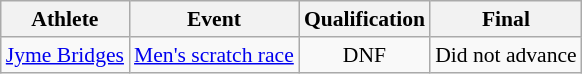<table class="wikitable" style="font-size:90%;">
<tr>
<th>Athlete</th>
<th>Event</th>
<th>Qualification</th>
<th>Final</th>
</tr>
<tr align=center>
<td align=left><a href='#'>Jyme Bridges</a></td>
<td align=left><a href='#'>Men's scratch race</a></td>
<td>DNF</td>
<td>Did not advance</td>
</tr>
</table>
